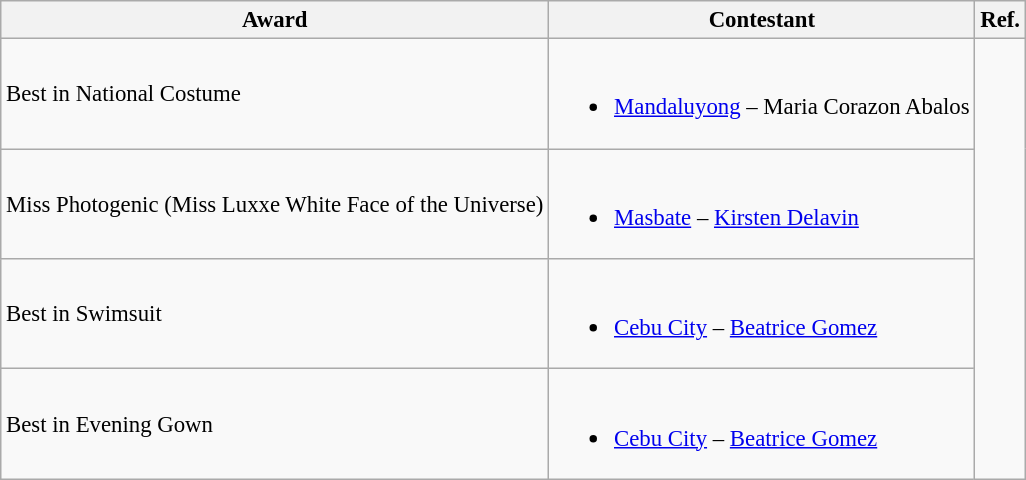<table class="wikitable sortable" style="font-size: 95%;">
<tr>
<th>Award</th>
<th>Contestant</th>
<th>Ref.</th>
</tr>
<tr>
<td>Best in National Costume</td>
<td><br><ul><li><a href='#'>Mandaluyong</a> – Maria Corazon Abalos</li></ul></td>
<td rowspan="4"><br><br><br></td>
</tr>
<tr>
<td>Miss Photogenic (Miss Luxxe White Face of the Universe)</td>
<td><br><ul><li><a href='#'>Masbate</a> – <a href='#'>Kirsten Delavin</a></li></ul></td>
</tr>
<tr>
<td>Best in Swimsuit</td>
<td><br><ul><li><a href='#'>Cebu City</a> – <a href='#'>Beatrice Gomez</a></li></ul></td>
</tr>
<tr>
<td>Best in Evening Gown</td>
<td><br><ul><li><a href='#'>Cebu City</a> – <a href='#'>Beatrice Gomez</a></li></ul></td>
</tr>
</table>
